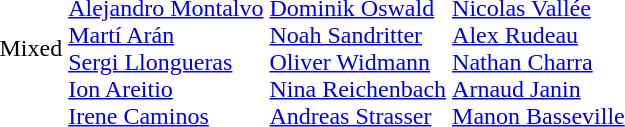<table>
<tr>
<td>Mixed</td>
<td><br><a href='#'>Alejandro Montalvo</a><br><a href='#'>Martí Arán</a><br><a href='#'>Sergi Llongueras</a><br><a href='#'>Ion Areitio</a><br><a href='#'>Irene Caminos</a></td>
<td><br><a href='#'>Dominik Oswald</a><br><a href='#'>Noah Sandritter</a><br><a href='#'>Oliver Widmann</a><br><a href='#'>Nina Reichenbach</a><br><a href='#'>Andreas Strasser</a></td>
<td><br><a href='#'>Nicolas Vallée</a><br><a href='#'>Alex Rudeau</a><br><a href='#'>Nathan Charra</a><br><a href='#'>Arnaud Janin</a><br><a href='#'>Manon Basseville</a></td>
</tr>
</table>
